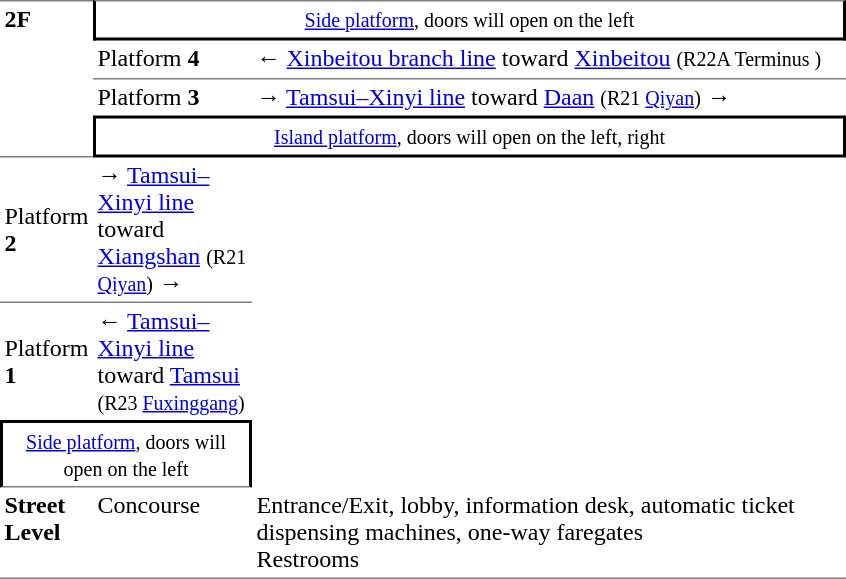<table cellspacing=0 cellpadding=3>
<tr>
</tr>
<tr>
<td style="border-top:solid 1px gray;border-bottom:solid 1px gray;" width=50 rowspan=7 valign=top><strong>2F</strong></td>
<td style="border-top:solid 1px gray;border-right:solid 2px black;border-left:solid 2px black;border-bottom:solid 2px black;" colspan=2 align=center><small><a href='#'>Side platform</a>, doors will open on the left</small></td>
</tr>
<tr>
</tr>
<tr>
<td style="border-bottom:solid 1px white;" width=100>Platform <span><strong>4</strong></span></td>
<td style="border-bottom:solid 1px white;" width=390>←  <a href='#'>Xinbeitou branch line</a> toward <a href='#'>Xinbeitou</a> <small>(R22A Terminus )</small></td>
</tr>
<tr>
</tr>
<tr>
<td style="border-top:solid 1px gray;" width=100>Platform <span><strong>3</strong></span></td>
<td style="border-top:solid 1px gray;" width=390><span>→</span>  <a href='#'>Tamsui–Xinyi line</a> toward <a href='#'>Daan</a> <small>(R21 <a href='#'>Qiyan</a>)</small> →</td>
</tr>
<tr>
</tr>
<tr>
<td style="border-top:solid 2px black;border-right:solid 2px black;border-left:solid 2px black;border-bottom:solid 2px black;text-align:center;" colspan=2><small><a href='#'>Island platform</a>, doors will open on the left, right</small></td>
</tr>
<tr>
</tr>
<tr>
<td style="border-bottom:solid 1px gray;">Platform <span><strong>2</strong></span></td>
<td style="border-bottom:solid 1px gray;"><span>→</span>  <a href='#'>Tamsui–Xinyi line</a> toward <a href='#'>Xiangshan</a> <small>(R21 <a href='#'>Qiyan</a>)</small> →</td>
</tr>
<tr>
</tr>
<tr>
<td>Platform <span><strong>1</strong></span></td>
<td>←  <a href='#'>Tamsui–Xinyi line</a> toward <a href='#'>Tamsui</a> <small>(R23 <a href='#'>Fuxinggang</a>)</small></td>
</tr>
<tr>
<td style="border-bottom:solid 1px gray;border-top:solid 2px black;border-right:solid 2px black;border-left:solid 2px black;text-align:center;" colspan=2><small><a href='#'>Side platform</a>, doors will open on the left</small></td>
</tr>
<tr>
<td style="border-bottom:solid 1px gray;" valign=top width=50><strong>Street Level</strong></td>
<td style="border-bottom:solid 1px gray;" valign=top width=100>Concourse</td>
<td style="border-bottom:solid 1px gray;" valign=top width=390>Entrance/Exit, lobby, information desk, automatic ticket dispensing machines, one-way faregates<br>Restrooms</td>
</tr>
</table>
